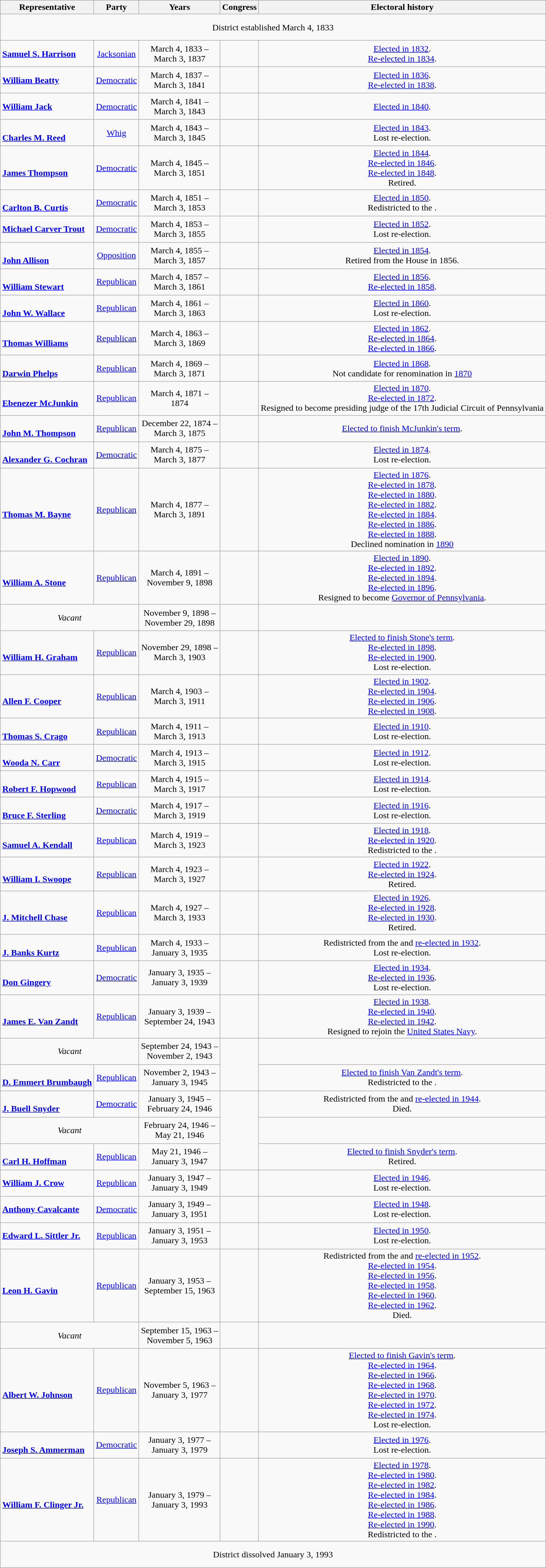<table class=wikitable style="text-align:center">
<tr valign=bottom>
<th>Representative</th>
<th>Party</th>
<th>Years</th>
<th>Congress</th>
<th>Electoral history</th>
</tr>
<tr style="height:3em">
<td colspan="5">District established March 4, 1833</td>
</tr>
<tr style="height:3em">
<td align=left><strong><a href='#'>Samuel S. Harrison</a></strong><br></td>
<td><a href='#'>Jacksonian</a></td>
<td nowrap>March 4, 1833 –<br>March 3, 1837</td>
<td></td>
<td><a href='#'>Elected in 1832</a>.<br><a href='#'>Re-elected in 1834</a>.<br></td>
</tr>
<tr style="height:3em">
<td align=left><strong><a href='#'>William Beatty</a></strong><br></td>
<td><a href='#'>Democratic</a></td>
<td nowrap>March 4, 1837 –<br>March 3, 1841</td>
<td></td>
<td><a href='#'>Elected in 1836</a>.<br><a href='#'>Re-elected in 1838</a>.<br></td>
</tr>
<tr style="height:3em">
<td align=left><strong><a href='#'>William Jack</a></strong><br></td>
<td><a href='#'>Democratic</a></td>
<td nowrap>March 4, 1841 –<br>March 3, 1843</td>
<td></td>
<td><a href='#'>Elected in 1840</a>.<br></td>
</tr>
<tr style="height:3em">
<td align=left><br> <strong><a href='#'>Charles M. Reed</a></strong><br></td>
<td><a href='#'>Whig</a></td>
<td nowrap>March 4, 1843 –<br>March 3, 1845</td>
<td></td>
<td><a href='#'>Elected in 1843</a>.<br>Lost re-election.</td>
</tr>
<tr style="height:3em">
<td align=left><br><strong><a href='#'>James Thompson</a></strong><br></td>
<td><a href='#'>Democratic</a></td>
<td nowrap>March 4, 1845 –<br>March 3, 1851</td>
<td></td>
<td><a href='#'>Elected in 1844</a>.<br><a href='#'>Re-elected in 1846</a>.<br><a href='#'>Re-elected in 1848</a>.<br>Retired.</td>
</tr>
<tr style="height:3em">
<td align=left><br><strong><a href='#'>Carlton B. Curtis</a></strong><br></td>
<td><a href='#'>Democratic</a></td>
<td nowrap>March 4, 1851 –<br>March 3, 1853</td>
<td></td>
<td><a href='#'>Elected in 1850</a>.<br>Redistricted to the .</td>
</tr>
<tr style="height:3em">
<td align=left><strong><a href='#'>Michael Carver Trout</a></strong><br></td>
<td><a href='#'>Democratic</a></td>
<td nowrap>March 4, 1853 –<br>March 3, 1855</td>
<td></td>
<td><a href='#'>Elected in 1852</a>.<br>Lost re-election.</td>
</tr>
<tr style="height:3em">
<td align=left><br><strong><a href='#'>John Allison</a></strong><br></td>
<td><a href='#'>Opposition</a></td>
<td nowrap>March 4, 1855 –<br>March 3, 1857</td>
<td></td>
<td><a href='#'>Elected in 1854</a>.<br>Retired from the House in 1856.</td>
</tr>
<tr style="height:3em">
<td align=left><br><strong><a href='#'>William Stewart</a></strong><br></td>
<td><a href='#'>Republican</a></td>
<td nowrap>March 4, 1857 –<br>March 3, 1861</td>
<td></td>
<td><a href='#'>Elected in 1856</a>.<br><a href='#'>Re-elected in 1858</a>.<br></td>
</tr>
<tr style="height:3em">
<td align=left><br><strong><a href='#'>John W. Wallace</a></strong><br></td>
<td><a href='#'>Republican</a></td>
<td nowrap>March 4, 1861 –<br>March 3, 1863</td>
<td></td>
<td><a href='#'>Elected in 1860</a>.<br>Lost re-election.</td>
</tr>
<tr style="height:3em">
<td align=left><br><strong><a href='#'>Thomas Williams</a></strong><br></td>
<td><a href='#'>Republican</a></td>
<td nowrap>March 4, 1863 –<br>March 3, 1869</td>
<td></td>
<td><a href='#'>Elected in 1862</a>.<br><a href='#'>Re-elected in 1864</a>.<br><a href='#'>Re-elected in 1866</a>.<br></td>
</tr>
<tr style="height:3em">
<td align=left><br><strong><a href='#'>Darwin Phelps</a></strong><br></td>
<td><a href='#'>Republican</a></td>
<td nowrap>March 4, 1869 –<br>March 3, 1871</td>
<td></td>
<td><a href='#'>Elected in 1868</a>.<br>Not candidate for renomination in <a href='#'>1870</a></td>
</tr>
<tr style="height:3em">
<td align=left><br><strong><a href='#'>Ebenezer McJunkin</a></strong><br></td>
<td><a href='#'>Republican</a></td>
<td nowrap>March 4, 1871 –<br>1874</td>
<td></td>
<td><a href='#'>Elected in 1870</a>.<br><a href='#'>Re-elected in 1872</a>.<br>Resigned to become presiding judge of the 17th Judicial Circuit of Pennsylvania</td>
</tr>
<tr style="height:3em">
<td align=left><br><strong><a href='#'>John M. Thompson</a></strong><br></td>
<td><a href='#'>Republican</a></td>
<td nowrap>December 22, 1874 –<br>March 3, 1875</td>
<td></td>
<td><a href='#'>Elected to finish McJunkin's term</a>.<br></td>
</tr>
<tr style="height:3em">
<td align=left><br> <strong><a href='#'>Alexander G. Cochran</a></strong><br></td>
<td><a href='#'>Democratic</a></td>
<td nowrap>March 4, 1875 –<br>March 3, 1877</td>
<td></td>
<td><a href='#'>Elected in 1874</a>.<br>Lost re-election.</td>
</tr>
<tr style="height:3em">
<td align=left><br><strong><a href='#'>Thomas M. Bayne</a></strong><br></td>
<td><a href='#'>Republican</a></td>
<td nowrap>March 4, 1877 –<br>March 3, 1891</td>
<td></td>
<td><a href='#'>Elected in 1876</a>.<br><a href='#'>Re-elected in 1878</a>.<br><a href='#'>Re-elected in 1880</a>.<br><a href='#'>Re-elected in 1882</a>.<br><a href='#'>Re-elected in 1884</a>.<br><a href='#'>Re-elected in 1886</a>.<br><a href='#'>Re-elected in 1888</a>.<br>Declined nomination in <a href='#'>1890</a></td>
</tr>
<tr style="height:3em">
<td align=left><br><strong><a href='#'>William A. Stone</a></strong><br></td>
<td><a href='#'>Republican</a></td>
<td nowrap>March 4, 1891 –<br>November 9, 1898</td>
<td></td>
<td><a href='#'>Elected in 1890</a>.<br><a href='#'>Re-elected in 1892</a>.<br><a href='#'>Re-elected in 1894</a>.<br><a href='#'>Re-elected in 1896</a>.<br>Resigned to become <a href='#'>Governor of Pennsylvania</a>.</td>
</tr>
<tr style="height:3em">
<td colspan="2"><em>Vacant</em></td>
<td nowrap>November 9, 1898 –<br>November 29, 1898</td>
<td></td>
<td></td>
</tr>
<tr style="height:3em">
<td align=left><br><strong><a href='#'>William H. Graham</a></strong><br></td>
<td><a href='#'>Republican</a></td>
<td nowrap>November 29, 1898 –<br>March 3, 1903</td>
<td></td>
<td><a href='#'>Elected to finish Stone's term</a>.<br><a href='#'>Re-elected in 1898</a>.<br><a href='#'>Re-elected in 1900</a>.<br>Lost re-election.</td>
</tr>
<tr style="height:3em">
<td align=left><br><strong><a href='#'>Allen F. Cooper</a></strong><br></td>
<td><a href='#'>Republican</a></td>
<td nowrap>March 4, 1903 –<br>March 3, 1911</td>
<td></td>
<td><a href='#'>Elected in 1902</a>.<br><a href='#'>Re-elected in 1904</a>.<br><a href='#'>Re-elected in 1906</a>.<br><a href='#'>Re-elected in 1908</a>.<br></td>
</tr>
<tr style="height:3em">
<td align=left><br><strong><a href='#'>Thomas S. Crago</a></strong><br></td>
<td><a href='#'>Republican</a></td>
<td nowrap>March 4, 1911 –<br>March 3, 1913</td>
<td></td>
<td><a href='#'>Elected in 1910</a>.<br>Lost re-election.</td>
</tr>
<tr style="height:3em">
<td align=left><br> <strong><a href='#'>Wooda N. Carr</a></strong><br></td>
<td><a href='#'>Democratic</a></td>
<td nowrap>March 4, 1913 –<br>March 3, 1915</td>
<td></td>
<td><a href='#'>Elected in 1912</a>.<br>Lost re-election.</td>
</tr>
<tr style="height:3em">
<td align=left><br><strong><a href='#'>Robert F. Hopwood</a></strong><br></td>
<td><a href='#'>Republican</a></td>
<td nowrap>March 4, 1915 –<br>March 3, 1917</td>
<td></td>
<td><a href='#'>Elected in 1914</a>.<br>Lost re-election.</td>
</tr>
<tr style="height:3em">
<td align=left><br><strong><a href='#'>Bruce F. Sterling</a></strong><br></td>
<td><a href='#'>Democratic</a></td>
<td nowrap>March 4, 1917 –<br>March 3, 1919</td>
<td></td>
<td><a href='#'>Elected in 1916</a>.<br>Lost re-election.</td>
</tr>
<tr style="height:3em">
<td align=left><br><strong><a href='#'>Samuel A. Kendall</a></strong><br></td>
<td><a href='#'>Republican</a></td>
<td nowrap>March 4, 1919 –<br>March 3, 1923</td>
<td></td>
<td><a href='#'>Elected in 1918</a>.<br><a href='#'>Re-elected in 1920</a>.<br>Redistricted to the .</td>
</tr>
<tr style="height:3em">
<td align=left><br><strong><a href='#'>William I. Swoope</a></strong><br></td>
<td><a href='#'>Republican</a></td>
<td nowrap>March 4, 1923 –<br>March 3, 1927</td>
<td></td>
<td><a href='#'>Elected in 1922</a>.<br><a href='#'>Re-elected in 1924</a>.<br>Retired.</td>
</tr>
<tr style="height:3em">
<td align=left><br><strong><a href='#'>J. Mitchell Chase</a></strong><br></td>
<td><a href='#'>Republican</a></td>
<td nowrap>March 4, 1927 –<br>March 3, 1933</td>
<td></td>
<td><a href='#'>Elected in 1926</a>.<br><a href='#'>Re-elected in 1928</a>.<br><a href='#'>Re-elected in 1930</a>.<br>Retired.</td>
</tr>
<tr style="height:3em">
<td align=left><br><strong><a href='#'>J. Banks Kurtz</a></strong><br></td>
<td><a href='#'>Republican</a></td>
<td nowrap>March 4, 1933 –<br>January 3, 1935</td>
<td></td>
<td>Redistricted from the  and <a href='#'>re-elected in 1932</a>.<br>Lost re-election.</td>
</tr>
<tr style="height:3em">
<td align=left><br><strong><a href='#'>Don Gingery</a></strong><br></td>
<td><a href='#'>Democratic</a></td>
<td nowrap>January 3, 1935 –<br>January 3, 1939</td>
<td></td>
<td><a href='#'>Elected in 1934</a>.<br><a href='#'>Re-elected in 1936</a>.<br>Lost re-election.</td>
</tr>
<tr style="height:3em">
<td align=left><br><strong><a href='#'>James E. Van Zandt</a></strong><br></td>
<td><a href='#'>Republican</a></td>
<td nowrap>January 3, 1939 –<br>September 24, 1943</td>
<td></td>
<td><a href='#'>Elected in 1938</a>.<br><a href='#'>Re-elected in 1940</a>.<br><a href='#'>Re-elected in 1942</a>.<br>Resigned to rejoin the <a href='#'>United States Navy</a>.</td>
</tr>
<tr style="height:3em">
<td colspan="2"><em>Vacant</em></td>
<td nowrap>September 24, 1943 –<br>November 2, 1943</td>
<td rowspan=2></td>
<td></td>
</tr>
<tr style="height:3em">
<td align=left><br><strong><a href='#'>D. Emmert Brumbaugh</a></strong><br></td>
<td><a href='#'>Republican</a></td>
<td nowrap>November 2, 1943 –<br>January 3, 1945</td>
<td><a href='#'>Elected to finish Van Zandt's term</a>.<br>Redistricted to the .</td>
</tr>
<tr style="height:3em">
<td align=left><br><strong><a href='#'>J. Buell Snyder</a></strong><br></td>
<td><a href='#'>Democratic</a></td>
<td nowrap>January 3, 1945 –<br>February 24, 1946</td>
<td rowspan=3></td>
<td>Redistricted from the  and <a href='#'>re-elected in 1944</a>.<br> Died.</td>
</tr>
<tr style="height:3em">
<td colspan="2"><em>Vacant</em></td>
<td nowrap>February 24, 1946 –<br>May 21, 1946</td>
<td></td>
</tr>
<tr style="height:3em">
<td align=left><br><strong><a href='#'>Carl H. Hoffman</a></strong><br></td>
<td><a href='#'>Republican</a></td>
<td nowrap>May 21, 1946 –<br>January 3, 1947</td>
<td><a href='#'>Elected to finish Snyder's term</a>.<br>Retired.</td>
</tr>
<tr style="height:3em">
<td align=left><strong><a href='#'>William J. Crow</a></strong><br></td>
<td><a href='#'>Republican</a></td>
<td nowrap>January 3, 1947 –<br>January 3, 1949</td>
<td></td>
<td><a href='#'>Elected in 1946</a>.<br>Lost re-election.</td>
</tr>
<tr style="height:3em">
<td align=left><strong><a href='#'>Anthony Cavalcante</a></strong><br></td>
<td><a href='#'>Democratic</a></td>
<td nowrap>January 3, 1949 –<br>January 3, 1951</td>
<td></td>
<td><a href='#'>Elected in 1948</a>.<br>Lost re-election.</td>
</tr>
<tr style="height:3em">
<td align=left><strong><a href='#'>Edward L. Sittler Jr.</a></strong><br></td>
<td><a href='#'>Republican</a></td>
<td nowrap>January 3, 1951 –<br>January 3, 1953</td>
<td></td>
<td><a href='#'>Elected in 1950</a>.<br>Lost re-election.</td>
</tr>
<tr style="height:3em">
<td align=left><br><strong><a href='#'>Leon H. Gavin</a></strong><br></td>
<td><a href='#'>Republican</a></td>
<td nowrap>January 3, 1953 –<br>September 15, 1963</td>
<td></td>
<td>Redistricted from the  and <a href='#'>re-elected in 1952</a>.<br><a href='#'>Re-elected in 1954</a>.<br><a href='#'>Re-elected in 1956</a>.<br><a href='#'>Re-elected in 1958</a>.<br><a href='#'>Re-elected in 1960</a>.<br><a href='#'>Re-elected in 1962</a>.<br>Died.</td>
</tr>
<tr style="height:3em">
<td colspan="2"><em>Vacant</em></td>
<td nowrap>September 15, 1963 –<br>November 5, 1963</td>
<td></td>
<td></td>
</tr>
<tr style="height:3em">
<td align=left><br><strong><a href='#'>Albert W. Johnson</a></strong><br></td>
<td><a href='#'>Republican</a></td>
<td nowrap>November 5, 1963 –<br>January 3, 1977</td>
<td></td>
<td><a href='#'>Elected to finish Gavin's term</a>.<br><a href='#'>Re-elected in 1964</a>.<br><a href='#'>Re-elected in 1966</a>.<br><a href='#'>Re-elected in 1968</a>.<br><a href='#'>Re-elected in 1970</a>.<br><a href='#'>Re-elected in 1972</a>.<br><a href='#'>Re-elected in 1974</a>.<br>Lost re-election.</td>
</tr>
<tr style="height:3em">
<td align=left><br><strong><a href='#'>Joseph S. Ammerman</a></strong><br></td>
<td><a href='#'>Democratic</a></td>
<td nowrap>January 3, 1977 –<br>January 3, 1979</td>
<td></td>
<td><a href='#'>Elected in 1976</a>.<br>Lost re-election.</td>
</tr>
<tr style="height:3em">
<td align=left><br><strong><a href='#'>William F. Clinger Jr.</a></strong><br></td>
<td><a href='#'>Republican</a></td>
<td nowrap>January 3, 1979 –<br>January 3, 1993</td>
<td></td>
<td><a href='#'>Elected in 1978</a>.<br><a href='#'>Re-elected in 1980</a>.<br><a href='#'>Re-elected in 1982</a>.<br><a href='#'>Re-elected in 1984</a>.<br><a href='#'>Re-elected in 1986</a>.<br><a href='#'>Re-elected in 1988</a>.<br><a href='#'>Re-elected in 1990</a>.<br>Redistricted to the .</td>
</tr>
<tr style="height:3em">
<td colspan="5">District dissolved January 3, 1993</td>
</tr>
</table>
